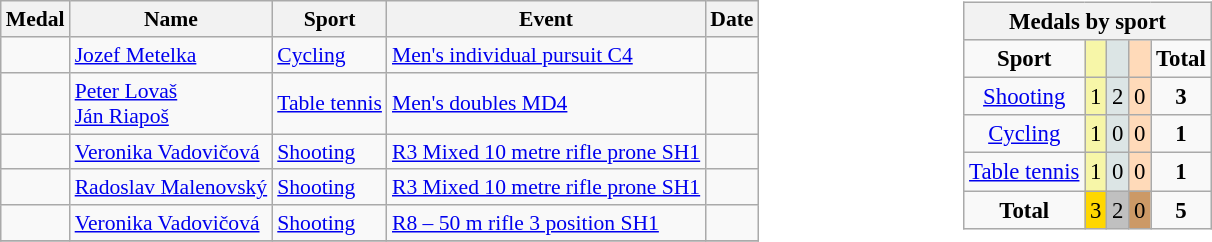<table cellspacing="0" cellpadding="0">
<tr>
<td align="left" valign="top"><br><table class="wikitable sortable" style="font-size: 90%;">
<tr>
<th>Medal</th>
<th>Name</th>
<th>Sport</th>
<th>Event</th>
<th>Date</th>
</tr>
<tr>
<td></td>
<td><a href='#'>Jozef Metelka</a></td>
<td><a href='#'>Cycling</a></td>
<td><a href='#'>Men's individual pursuit C4</a></td>
<td></td>
</tr>
<tr>
<td></td>
<td><a href='#'>Peter Lovaš</a><br><a href='#'>Ján Riapoš</a></td>
<td><a href='#'>Table tennis</a></td>
<td><a href='#'>Men's doubles MD4</a></td>
<td></td>
</tr>
<tr>
<td></td>
<td><a href='#'>Veronika Vadovičová</a></td>
<td><a href='#'>Shooting</a></td>
<td><a href='#'>R3 Mixed 10 metre rifle prone SH1</a></td>
<td></td>
</tr>
<tr>
<td></td>
<td><a href='#'>Radoslav Malenovský</a></td>
<td><a href='#'>Shooting</a></td>
<td><a href='#'>R3 Mixed 10 metre rifle prone SH1</a></td>
<td></td>
</tr>
<tr>
<td></td>
<td><a href='#'>Veronika Vadovičová</a></td>
<td><a href='#'>Shooting</a></td>
<td><a href='#'>R8 – 50 m rifle 3 position SH1</a></td>
<td></td>
</tr>
<tr>
</tr>
</table>
</td>
<td width="22%" align="left" valign="top"><br><table class="wikitable" style="font-size:95%">
<tr style="background:#efefef;">
<th colspan=5>Medals by sport</th>
</tr>
<tr style="text-align:center;">
<td><strong>Sport</strong></td>
<td bgcolor=#f7f6a8></td>
<td bgcolor=#dce5e5></td>
<td bgcolor=#ffdab9></td>
<td><strong>Total</strong></td>
</tr>
<tr align=center>
<td><a href='#'>Shooting</a></td>
<td style="background:#F7F6A8;">1</td>
<td style="background:#DCE5E5;">2</td>
<td style="background:#FFDAB9;">0</td>
<td><strong>3</strong></td>
</tr>
<tr align=center>
<td><a href='#'>Cycling</a></td>
<td style="background:#F7F6A8;">1</td>
<td style="background:#DCE5E5;">0</td>
<td style="background:#FFDAB9;">0</td>
<td><strong>1</strong></td>
</tr>
<tr align=center>
<td><a href='#'>Table tennis</a></td>
<td style="background:#F7F6A8;">1</td>
<td style="background:#DCE5E5;">0</td>
<td style="background:#FFDAB9;">0</td>
<td><strong>1</strong></td>
</tr>
<tr align=center>
<td><strong>Total</strong></td>
<td style="background:gold;">3</td>
<td style="background:silver;">2</td>
<td style="background:#c96;">0</td>
<td><strong>5</strong></td>
</tr>
</table>
</td>
</tr>
</table>
